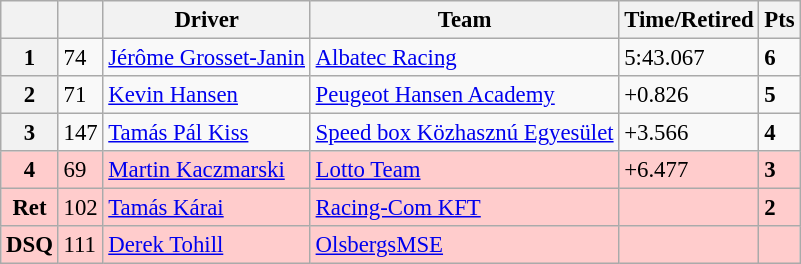<table class=wikitable style="font-size:95%">
<tr>
<th></th>
<th></th>
<th>Driver</th>
<th>Team</th>
<th>Time/Retired</th>
<th>Pts</th>
</tr>
<tr>
<th>1</th>
<td>74</td>
<td> <a href='#'>Jérôme Grosset-Janin</a></td>
<td><a href='#'>Albatec Racing</a></td>
<td>5:43.067</td>
<td><strong>6</strong></td>
</tr>
<tr>
<th>2</th>
<td>71</td>
<td> <a href='#'>Kevin Hansen</a></td>
<td><a href='#'>Peugeot Hansen Academy</a></td>
<td>+0.826</td>
<td><strong>5</strong></td>
</tr>
<tr>
<th>3</th>
<td>147</td>
<td> <a href='#'>Tamás Pál Kiss</a></td>
<td><a href='#'>Speed box Közhasznú Egyesület</a></td>
<td>+3.566</td>
<td><strong>4</strong></td>
</tr>
<tr>
<th style="background:#ffcccc;">4</th>
<td style="background:#ffcccc;">69</td>
<td style="background:#ffcccc;"> <a href='#'>Martin Kaczmarski</a></td>
<td style="background:#ffcccc;"><a href='#'>Lotto Team</a></td>
<td style="background:#ffcccc;">+6.477</td>
<td style="background:#ffcccc;"><strong>3</strong></td>
</tr>
<tr>
<th style="background:#ffcccc;">Ret</th>
<td style="background:#ffcccc;">102</td>
<td style="background:#ffcccc;"> <a href='#'>Tamás Kárai</a></td>
<td style="background:#ffcccc;"><a href='#'>Racing-Com KFT</a></td>
<td style="background:#ffcccc;"></td>
<td style="background:#ffcccc;"><strong>2</strong></td>
</tr>
<tr>
<th style="background:#ffcccc;">DSQ</th>
<td style="background:#ffcccc;">111</td>
<td style="background:#ffcccc;"> <a href='#'>Derek Tohill</a></td>
<td style="background:#ffcccc;"><a href='#'>OlsbergsMSE</a></td>
<td style="background:#ffcccc;"></td>
<td style="background:#ffcccc;"></td>
</tr>
</table>
